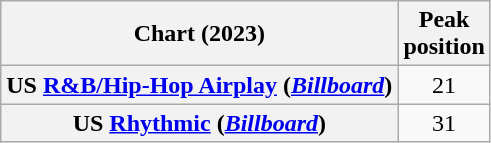<table class="wikitable sortable plainrowheaders" style="text-align:center">
<tr>
<th scope="col">Chart (2023)</th>
<th scope="col">Peak<br>position</th>
</tr>
<tr>
<th scope="row">US <a href='#'>R&B/Hip-Hop Airplay</a> (<em><a href='#'>Billboard</a></em>)</th>
<td>21</td>
</tr>
<tr>
<th scope="row">US <a href='#'>Rhythmic</a> (<em><a href='#'>Billboard</a></em>)</th>
<td>31</td>
</tr>
</table>
